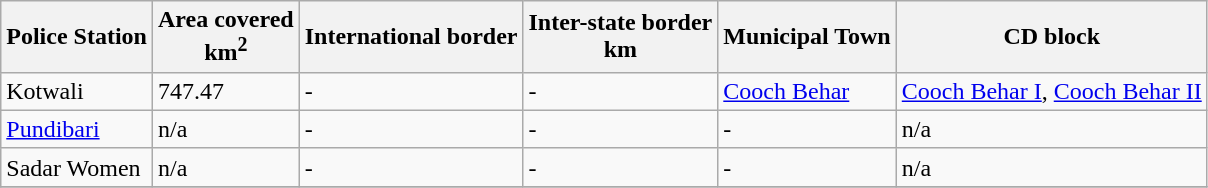<table class="wikitable sortable">
<tr>
<th>Police Station</th>
<th>Area covered<br>km<sup>2</sup></th>
<th>International border<br></th>
<th>Inter-state border<br>km</th>
<th>Municipal Town</th>
<th>CD block</th>
</tr>
<tr>
<td>Kotwali</td>
<td>747.47</td>
<td>-</td>
<td>-</td>
<td><a href='#'>Cooch Behar</a></td>
<td><a href='#'>Cooch Behar I</a>, <a href='#'>Cooch Behar II</a></td>
</tr>
<tr>
<td><a href='#'>Pundibari</a></td>
<td>n/a</td>
<td>-</td>
<td>-</td>
<td>-</td>
<td>n/a</td>
</tr>
<tr>
<td>Sadar Women</td>
<td>n/a</td>
<td>-</td>
<td>-</td>
<td>-</td>
<td>n/a</td>
</tr>
<tr>
</tr>
</table>
